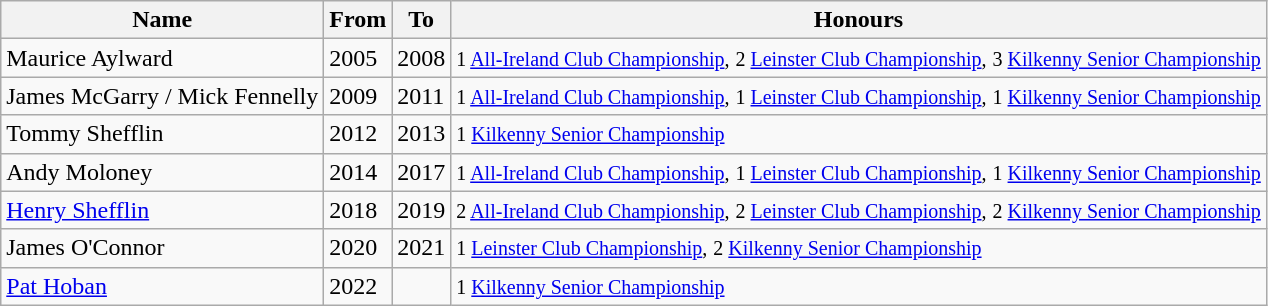<table class="wikitable" style="text-align: center">
<tr>
<th>Name</th>
<th>From</th>
<th>To</th>
<th>Honours</th>
</tr>
<tr>
<td align=left>Maurice Aylward</td>
<td align=left>2005</td>
<td align=left>2008</td>
<td align=left><small>1 <a href='#'>All-Ireland Club Championship</a>,</small> <small>2 <a href='#'>Leinster Club Championship</a>,</small> <small>3 <a href='#'>Kilkenny Senior Championship</a></small></td>
</tr>
<tr>
<td align=left>James McGarry / Mick Fennelly</td>
<td align=left>2009</td>
<td align=left>2011</td>
<td align=left><small>1 <a href='#'>All-Ireland Club Championship</a>,</small> <small>1 <a href='#'>Leinster Club Championship</a>,</small> <small>1 <a href='#'>Kilkenny Senior Championship</a></small></td>
</tr>
<tr>
<td align=left>Tommy Shefflin</td>
<td align=left>2012</td>
<td align=left>2013</td>
<td align=left><small>1 <a href='#'>Kilkenny Senior Championship</a></small></td>
</tr>
<tr>
<td align=left>Andy Moloney</td>
<td align=left>2014</td>
<td align=left>2017</td>
<td align=left><small>1 <a href='#'>All-Ireland Club Championship</a>,</small> <small>1 <a href='#'>Leinster Club Championship</a>,</small> <small>1 <a href='#'>Kilkenny Senior Championship</a></small></td>
</tr>
<tr>
<td align=left><a href='#'>Henry Shefflin</a></td>
<td align=left>2018</td>
<td align=left>2019</td>
<td align=left><small>2 <a href='#'>All-Ireland Club Championship</a>,</small> <small>2 <a href='#'>Leinster Club Championship</a>,</small> <small>2 <a href='#'>Kilkenny Senior Championship</a></small></td>
</tr>
<tr>
<td align=left>James O'Connor</td>
<td align=left>2020</td>
<td align=left>2021</td>
<td align=left><small>1 <a href='#'>Leinster Club Championship</a>,</small> <small>2 <a href='#'>Kilkenny Senior Championship</a></small></td>
</tr>
<tr>
<td align=left><a href='#'>Pat Hoban</a></td>
<td align=left>2022</td>
<td align=left></td>
<td align=left><small>1 <a href='#'>Kilkenny Senior Championship</a></small></td>
</tr>
</table>
